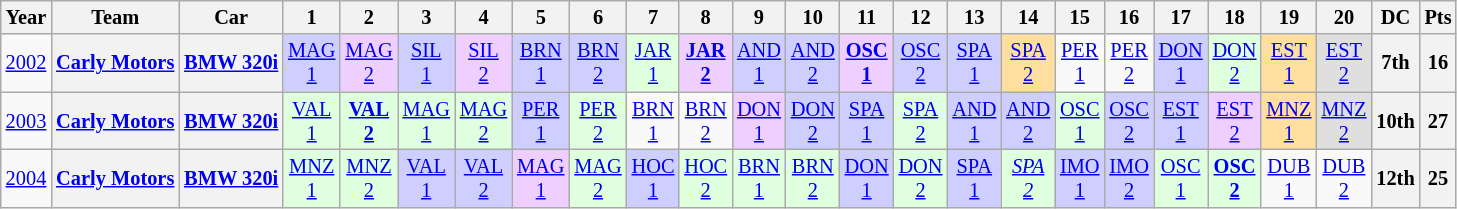<table class="wikitable" style="text-align:center; font-size:85%">
<tr>
<th>Year</th>
<th>Team</th>
<th>Car</th>
<th>1</th>
<th>2</th>
<th>3</th>
<th>4</th>
<th>5</th>
<th>6</th>
<th>7</th>
<th>8</th>
<th>9</th>
<th>10</th>
<th>11</th>
<th>12</th>
<th>13</th>
<th>14</th>
<th>15</th>
<th>16</th>
<th>17</th>
<th>18</th>
<th>19</th>
<th>20</th>
<th>DC</th>
<th>Pts</th>
</tr>
<tr>
<td><a href='#'>2002</a></td>
<th nowrap><a href='#'>Carly Motors</a></th>
<th nowrap><a href='#'>BMW 320i</a></th>
<td style="background:#CFCFFF;"><a href='#'>MAG<br>1</a><br></td>
<td style="background:#EFCFFF;"><a href='#'>MAG<br>2</a><br></td>
<td style="background:#CFCFFF;"><a href='#'>SIL<br>1</a><br></td>
<td style="background:#EFCFFF;"><a href='#'>SIL<br>2</a><br></td>
<td style="background:#CFCFFF;"><a href='#'>BRN<br>1</a><br></td>
<td style="background:#CFCFFF;"><a href='#'>BRN<br>2</a><br></td>
<td style="background:#DFFFDF;"><a href='#'>JAR<br>1</a><br></td>
<td style="background:#EFCFFF;"><strong><a href='#'>JAR<br>2</a></strong><br></td>
<td style="background:#CFCFFF;"><a href='#'>AND<br>1</a><br></td>
<td style="background:#CFCFFF;"><a href='#'>AND<br>2</a><br></td>
<td style="background:#EFCFFF;"><strong><a href='#'>OSC<br>1</a></strong><br></td>
<td style="background:#CFCFFF;"><a href='#'>OSC<br>2</a><br></td>
<td style="background:#CFCFFF;"><a href='#'>SPA<br>1</a><br></td>
<td style="background:#FFDF9F;"><a href='#'>SPA<br>2</a><br></td>
<td><a href='#'>PER<br>1</a></td>
<td><a href='#'>PER<br>2</a></td>
<td style="background:#CFCFFF;"><a href='#'>DON<br>1</a><br></td>
<td style="background:#DFFFDF;"><a href='#'>DON<br>2</a><br></td>
<td style="background:#FFDF9F;"><a href='#'>EST<br>1</a><br></td>
<td style="background:#DFDFDF;"><a href='#'>EST<br>2</a><br></td>
<th>7th</th>
<th>16</th>
</tr>
<tr>
<td><a href='#'>2003</a></td>
<th nowrap><a href='#'>Carly Motors</a></th>
<th nowrap><a href='#'>BMW 320i</a></th>
<td style="background:#DFFFDF;"><a href='#'>VAL<br>1</a><br></td>
<td style="background:#DFFFDF;"><strong><a href='#'>VAL<br>2</a></strong><br></td>
<td style="background:#DFFFDF;"><a href='#'>MAG<br>1</a><br></td>
<td style="background:#DFFFDF;"><a href='#'>MAG<br>2</a><br></td>
<td style="background:#CFCFFF;"><a href='#'>PER<br>1</a><br></td>
<td style="background:#DFFFDF;"><a href='#'>PER<br>2</a><br></td>
<td><a href='#'>BRN<br>1</a></td>
<td><a href='#'>BRN<br>2</a></td>
<td style="background:#EFCFFF;"><a href='#'>DON<br>1</a><br></td>
<td style="background:#CFCFFF;"><a href='#'>DON<br>2</a><br></td>
<td style="background:#CFCFFF;"><a href='#'>SPA<br>1</a><br></td>
<td style="background:#DFFFDF;"><a href='#'>SPA<br>2</a><br></td>
<td style="background:#CFCFFF;"><a href='#'>AND<br>1</a><br></td>
<td style="background:#CFCFFF;"><a href='#'>AND<br>2</a><br></td>
<td style="background:#DFFFDF;"><a href='#'>OSC<br>1</a><br></td>
<td style="background:#CFCFFF;"><a href='#'>OSC<br>2</a><br></td>
<td style="background:#CFCFFF;"><a href='#'>EST<br>1</a><br></td>
<td style="background:#EFCFFF;"><a href='#'>EST<br>2</a><br></td>
<td style="background:#FFDF9F;"><a href='#'>MNZ<br>1</a><br></td>
<td style="background:#DFDFDF;"><a href='#'>MNZ<br>2</a><br></td>
<th>10th</th>
<th>27</th>
</tr>
<tr>
<td><a href='#'>2004</a></td>
<th nowrap><a href='#'>Carly Motors</a></th>
<th nowrap><a href='#'>BMW 320i</a></th>
<td style="background:#DFFFDF;"><a href='#'>MNZ<br>1</a><br></td>
<td style="background:#DFFFDF;"><a href='#'>MNZ<br>2</a><br></td>
<td style="background:#CFCFFF;"><a href='#'>VAL<br>1</a><br></td>
<td style="background:#CFCFFF;"><a href='#'>VAL<br>2</a><br></td>
<td style="background:#EFCFFF;"><a href='#'>MAG<br>1</a><br></td>
<td style="background:#DFFFDF;"><a href='#'>MAG<br>2</a><br></td>
<td style="background:#CFCFFF;"><a href='#'>HOC<br>1</a><br></td>
<td style="background:#DFFFDF;"><a href='#'>HOC<br>2</a><br></td>
<td style="background:#DFFFDF;"><a href='#'>BRN<br>1</a><br></td>
<td style="background:#DFFFDF;"><a href='#'>BRN<br>2</a><br></td>
<td style="background:#CFCFFF;"><a href='#'>DON<br>1</a><br></td>
<td style="background:#DFFFDF;"><a href='#'>DON<br>2</a><br></td>
<td style="background:#CFCFFF;"><a href='#'>SPA<br>1</a><br></td>
<td style="background:#DFFFDF;"><em><a href='#'>SPA<br>2</a></em><br></td>
<td style="background:#CFCFFF;"><a href='#'>IMO<br>1</a><br></td>
<td style="background:#CFCFFF;"><a href='#'>IMO<br>2</a><br></td>
<td style="background:#DFFFDF;"><a href='#'>OSC<br>1</a><br></td>
<td style="background:#DFFFDF;"><strong><a href='#'>OSC<br>2</a></strong><br></td>
<td><a href='#'>DUB<br>1</a></td>
<td><a href='#'>DUB<br>2</a></td>
<th>12th</th>
<th>25</th>
</tr>
</table>
